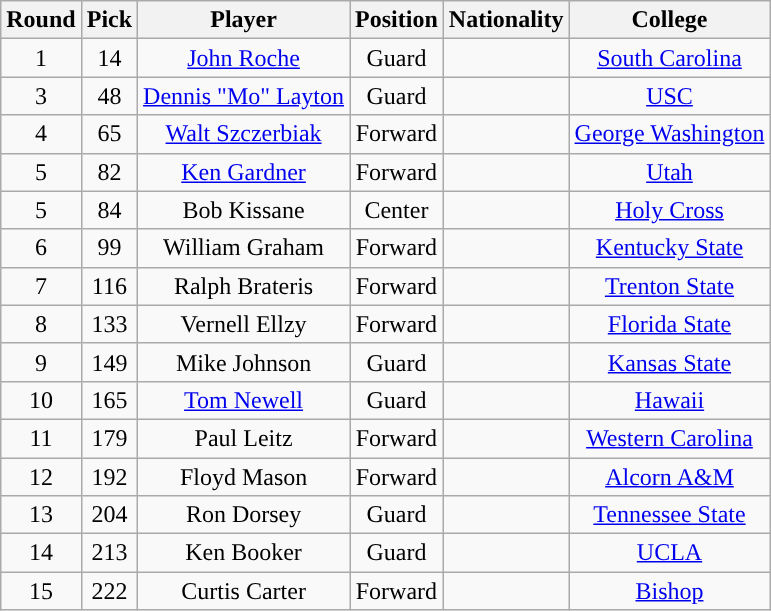<table class="wikitable sortable sortable">
<tr>
<th>Round</th>
<th>Pick</th>
<th>Player</th>
<th>Position</th>
<th>Nationality</th>
<th>College</th>
</tr>
<tr style="text-align: center">
<td>1</td>
<td>14</td>
<td><a href='#'>John Roche</a></td>
<td>Guard</td>
<td></td>
<td><a href='#'>South Carolina</a></td>
</tr>
<tr style="text-align: center">
<td>3</td>
<td>48</td>
<td><a href='#'>Dennis "Mo" Layton</a></td>
<td>Guard</td>
<td></td>
<td><a href='#'>USC</a></td>
</tr>
<tr style="text-align: center">
<td>4</td>
<td>65</td>
<td><a href='#'>Walt Szczerbiak</a></td>
<td>Forward</td>
<td></td>
<td><a href='#'>George Washington</a></td>
</tr>
<tr style="text-align: center">
<td>5</td>
<td>82</td>
<td><a href='#'>Ken Gardner</a></td>
<td>Forward</td>
<td></td>
<td><a href='#'>Utah</a></td>
</tr>
<tr style="text-align: center">
<td>5</td>
<td>84</td>
<td>Bob Kissane</td>
<td>Center</td>
<td></td>
<td><a href='#'>Holy Cross</a></td>
</tr>
<tr style="text-align: center">
<td>6</td>
<td>99</td>
<td>William Graham</td>
<td>Forward</td>
<td></td>
<td><a href='#'>Kentucky State</a></td>
</tr>
<tr style="text-align: center">
<td>7</td>
<td>116</td>
<td>Ralph Brateris</td>
<td>Forward</td>
<td></td>
<td><a href='#'>Trenton State</a></td>
</tr>
<tr style="text-align: center">
<td>8</td>
<td>133</td>
<td>Vernell Ellzy</td>
<td>Forward</td>
<td></td>
<td><a href='#'>Florida State</a></td>
</tr>
<tr style="text-align: center">
<td>9</td>
<td>149</td>
<td>Mike Johnson</td>
<td>Guard</td>
<td></td>
<td><a href='#'>Kansas State</a></td>
</tr>
<tr style="text-align: center">
<td>10</td>
<td>165</td>
<td><a href='#'>Tom Newell</a></td>
<td>Guard</td>
<td></td>
<td><a href='#'>Hawaii</a></td>
</tr>
<tr style="text-align: center">
<td>11</td>
<td>179</td>
<td>Paul Leitz</td>
<td>Forward</td>
<td></td>
<td><a href='#'>Western Carolina</a></td>
</tr>
<tr style="text-align: center">
<td>12</td>
<td>192</td>
<td>Floyd Mason</td>
<td>Forward</td>
<td></td>
<td><a href='#'>Alcorn A&M</a></td>
</tr>
<tr style="text-align: center">
<td>13</td>
<td>204</td>
<td>Ron Dorsey</td>
<td>Guard</td>
<td></td>
<td><a href='#'>Tennessee State</a></td>
</tr>
<tr style="text-align: center">
<td>14</td>
<td>213</td>
<td>Ken Booker</td>
<td>Guard</td>
<td></td>
<td><a href='#'>UCLA</a></td>
</tr>
<tr style="text-align: center">
<td>15</td>
<td>222</td>
<td>Curtis Carter</td>
<td>Forward</td>
<td></td>
<td><a href='#'>Bishop</a></td>
</tr>
</table>
